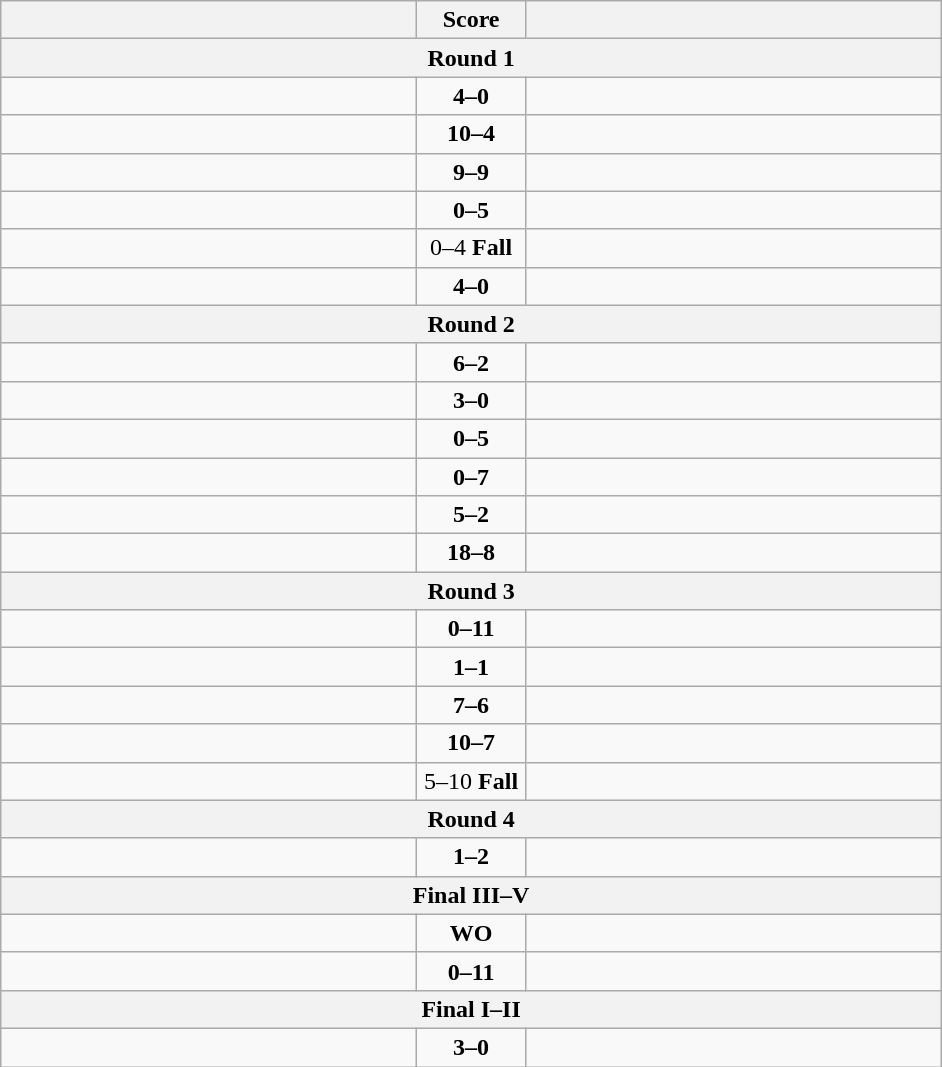<table class="wikitable" style="text-align: left;">
<tr>
<th align="right" width="270"></th>
<th width="65">Score</th>
<th align="left" width="270"></th>
</tr>
<tr>
<th colspan="3">Round 1</th>
</tr>
<tr>
<td><strong></strong></td>
<td align=center><strong>4–0</strong></td>
<td></td>
</tr>
<tr>
<td><strong></strong></td>
<td align=center><strong>10–4</strong></td>
<td></td>
</tr>
<tr>
<td></td>
<td align=center><strong>9–9</strong></td>
<td><strong></strong></td>
</tr>
<tr>
<td></td>
<td align=center><strong>0–5</strong></td>
<td><strong></strong></td>
</tr>
<tr>
<td></td>
<td align=center>0–4 <strong>Fall</strong></td>
<td><strong></strong></td>
</tr>
<tr>
<td><strong></strong></td>
<td align=center><strong>4–0</strong></td>
<td></td>
</tr>
<tr>
<th colspan="3">Round 2</th>
</tr>
<tr>
<td><strong></strong></td>
<td align=center><strong>6–2</strong></td>
<td></td>
</tr>
<tr>
<td><strong></strong></td>
<td align=center><strong>3–0</strong></td>
<td></td>
</tr>
<tr>
<td></td>
<td align=center><strong>0–5</strong></td>
<td><strong></strong></td>
</tr>
<tr>
<td></td>
<td align=center><strong>0–7</strong></td>
<td><strong></strong></td>
</tr>
<tr>
<td><strong></strong></td>
<td align=center><strong>5–2</strong></td>
<td></td>
</tr>
<tr>
<td><strong></strong></td>
<td align=center><strong>18–8</strong></td>
<td></td>
</tr>
<tr>
<th colspan="3">Round 3</th>
</tr>
<tr>
<td></td>
<td align=center><strong>0–11</strong></td>
<td><strong></strong></td>
</tr>
<tr>
<td></td>
<td align=center><strong>1–1</strong></td>
<td><strong></strong></td>
</tr>
<tr>
<td><strong></strong></td>
<td align=center><strong>7–6</strong></td>
<td></td>
</tr>
<tr>
<td><strong></strong></td>
<td align=center><strong>10–7</strong></td>
<td></td>
</tr>
<tr>
<td></td>
<td align=center>5–10 <strong>Fall</strong></td>
<td><strong></strong></td>
</tr>
<tr>
<th colspan="3">Round 4</th>
</tr>
<tr>
<td></td>
<td align=center><strong>1–2</strong></td>
<td><strong></strong></td>
</tr>
<tr>
<th colspan="3">Final III–V</th>
</tr>
<tr>
<td></td>
<td align=center><strong>WO</strong></td>
<td><strong></strong></td>
</tr>
<tr>
<td></td>
<td align=center><strong>0–11</strong></td>
<td><strong></strong></td>
</tr>
<tr>
<th colspan="3">Final I–II</th>
</tr>
<tr>
<td><strong></strong></td>
<td align=center><strong>3–0</strong></td>
<td></td>
</tr>
</table>
